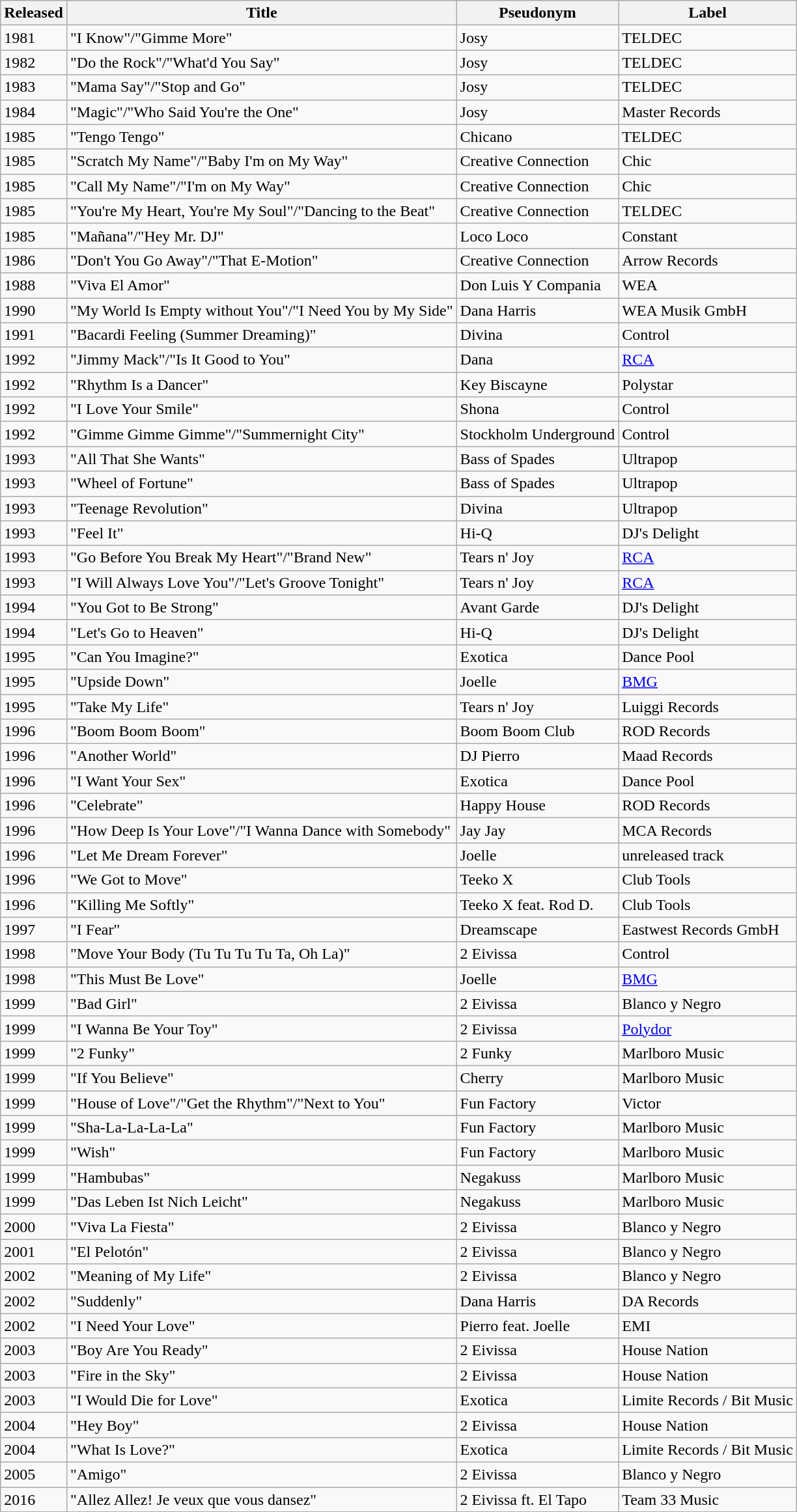<table class="wikitable sortable">
<tr>
<th>Released</th>
<th>Title</th>
<th>Pseudonym</th>
<th>Label</th>
</tr>
<tr>
<td>1981</td>
<td>"I Know"/"Gimme More"</td>
<td>Josy</td>
<td>TELDEC</td>
</tr>
<tr>
<td>1982</td>
<td>"Do the Rock"/"What'd You Say"</td>
<td>Josy</td>
<td>TELDEC</td>
</tr>
<tr>
<td>1983</td>
<td>"Mama Say"/"Stop and Go"</td>
<td>Josy</td>
<td>TELDEC</td>
</tr>
<tr>
<td>1984</td>
<td>"Magic"/"Who Said You're the One"</td>
<td>Josy</td>
<td>Master Records</td>
</tr>
<tr>
<td>1985</td>
<td>"Tengo Tengo"</td>
<td>Chicano</td>
<td>TELDEC</td>
</tr>
<tr>
<td>1985</td>
<td>"Scratch My Name"/"Baby I'm on My Way"</td>
<td>Creative Connection</td>
<td>Chic</td>
</tr>
<tr>
<td>1985</td>
<td>"Call My Name"/"I'm on My Way"</td>
<td>Creative Connection</td>
<td>Chic</td>
</tr>
<tr>
<td>1985</td>
<td>"You're My Heart, You're My Soul"/"Dancing to the Beat"</td>
<td>Creative Connection</td>
<td>TELDEC</td>
</tr>
<tr>
<td>1985</td>
<td>"Mañana"/"Hey Mr. DJ"</td>
<td>Loco Loco</td>
<td>Constant</td>
</tr>
<tr>
<td>1986</td>
<td>"Don't You Go Away"/"That E-Motion"</td>
<td>Creative Connection</td>
<td>Arrow Records</td>
</tr>
<tr>
<td>1988</td>
<td>"Viva El Amor"</td>
<td>Don Luis Y Compania</td>
<td>WEA</td>
</tr>
<tr>
<td>1990</td>
<td>"My World Is Empty without You"/"I Need You by My Side"</td>
<td>Dana Harris</td>
<td>WEA Musik GmbH</td>
</tr>
<tr>
<td>1991</td>
<td>"Bacardi Feeling (Summer Dreaming)"</td>
<td>Divina</td>
<td>Control</td>
</tr>
<tr>
<td>1992</td>
<td>"Jimmy Mack"/"Is It Good to You"</td>
<td>Dana</td>
<td><a href='#'>RCA</a></td>
</tr>
<tr>
<td>1992</td>
<td>"Rhythm Is a Dancer"</td>
<td>Key Biscayne</td>
<td>Polystar</td>
</tr>
<tr>
<td>1992</td>
<td>"I Love Your Smile"</td>
<td>Shona</td>
<td>Control</td>
</tr>
<tr>
<td>1992</td>
<td>"Gimme Gimme Gimme"/"Summernight City"</td>
<td>Stockholm Underground</td>
<td>Control</td>
</tr>
<tr>
<td>1993</td>
<td>"All That She Wants"</td>
<td>Bass of Spades</td>
<td>Ultrapop</td>
</tr>
<tr>
<td>1993</td>
<td>"Wheel of Fortune"</td>
<td>Bass of Spades</td>
<td>Ultrapop</td>
</tr>
<tr>
<td>1993</td>
<td>"Teenage Revolution"</td>
<td>Divina</td>
<td>Ultrapop</td>
</tr>
<tr>
<td>1993</td>
<td>"Feel It"</td>
<td>Hi-Q</td>
<td>DJ's Delight</td>
</tr>
<tr>
<td>1993</td>
<td>"Go Before You Break My Heart"/"Brand New"</td>
<td>Tears n' Joy</td>
<td><a href='#'>RCA</a></td>
</tr>
<tr>
<td>1993</td>
<td>"I Will Always Love You"/"Let's Groove Tonight"</td>
<td>Tears n' Joy</td>
<td><a href='#'>RCA</a></td>
</tr>
<tr>
<td>1994</td>
<td>"You Got to Be Strong"</td>
<td>Avant Garde</td>
<td>DJ's Delight</td>
</tr>
<tr>
<td>1994</td>
<td>"Let's Go to Heaven"</td>
<td>Hi-Q</td>
<td>DJ's Delight</td>
</tr>
<tr>
<td>1995</td>
<td>"Can You Imagine?"</td>
<td>Exotica</td>
<td>Dance Pool</td>
</tr>
<tr>
<td>1995</td>
<td>"Upside Down"</td>
<td>Joelle</td>
<td><a href='#'>BMG</a></td>
</tr>
<tr>
<td>1995</td>
<td>"Take My Life"</td>
<td>Tears n' Joy</td>
<td>Luiggi Records</td>
</tr>
<tr>
<td>1996</td>
<td>"Boom Boom Boom"</td>
<td>Boom Boom Club</td>
<td>ROD Records</td>
</tr>
<tr>
<td>1996</td>
<td>"Another World"</td>
<td>DJ Pierro</td>
<td>Maad Records</td>
</tr>
<tr>
<td>1996</td>
<td>"I Want Your Sex"</td>
<td>Exotica</td>
<td>Dance Pool</td>
</tr>
<tr>
<td>1996</td>
<td>"Celebrate"</td>
<td>Happy House</td>
<td>ROD Records</td>
</tr>
<tr>
<td>1996</td>
<td>"How Deep Is Your Love"/"I Wanna Dance with Somebody"</td>
<td>Jay Jay</td>
<td>MCA Records</td>
</tr>
<tr>
<td>1996</td>
<td>"Let Me Dream Forever"</td>
<td>Joelle</td>
<td>unreleased track</td>
</tr>
<tr>
<td>1996</td>
<td>"We Got to Move"</td>
<td>Teeko X</td>
<td>Club Tools</td>
</tr>
<tr>
<td>1996</td>
<td>"Killing Me Softly"</td>
<td>Teeko X feat. Rod D.</td>
<td>Club Tools</td>
</tr>
<tr>
<td>1997</td>
<td>"I Fear"</td>
<td>Dreamscape</td>
<td>Eastwest Records GmbH</td>
</tr>
<tr>
<td>1998</td>
<td>"Move Your Body (Tu Tu Tu Tu Ta, Oh La)"</td>
<td>2 Eivissa</td>
<td>Control</td>
</tr>
<tr>
<td>1998</td>
<td>"This Must Be Love"</td>
<td>Joelle</td>
<td><a href='#'>BMG</a></td>
</tr>
<tr>
<td>1999</td>
<td>"Bad Girl"</td>
<td>2 Eivissa</td>
<td>Blanco y Negro</td>
</tr>
<tr>
<td>1999</td>
<td>"I Wanna Be Your Toy"</td>
<td>2 Eivissa</td>
<td><a href='#'>Polydor</a></td>
</tr>
<tr>
<td>1999</td>
<td>"2 Funky"</td>
<td>2 Funky</td>
<td>Marlboro Music</td>
</tr>
<tr>
<td>1999</td>
<td>"If You Believe"</td>
<td>Cherry</td>
<td>Marlboro Music</td>
</tr>
<tr>
<td>1999</td>
<td>"House of Love"/"Get the Rhythm"/"Next to You"</td>
<td>Fun Factory</td>
<td>Victor</td>
</tr>
<tr>
<td>1999</td>
<td>"Sha-La-La-La-La"</td>
<td>Fun Factory</td>
<td>Marlboro Music</td>
</tr>
<tr>
<td>1999</td>
<td>"Wish"</td>
<td>Fun Factory</td>
<td>Marlboro Music</td>
</tr>
<tr>
<td>1999</td>
<td>"Hambubas"</td>
<td>Negakuss</td>
<td>Marlboro Music</td>
</tr>
<tr>
<td>1999</td>
<td>"Das Leben Ist Nich Leicht"</td>
<td>Negakuss</td>
<td>Marlboro Music</td>
</tr>
<tr>
<td>2000</td>
<td>"Viva La Fiesta"</td>
<td>2 Eivissa</td>
<td>Blanco y Negro</td>
</tr>
<tr>
<td>2001</td>
<td>"El Pelotón"</td>
<td>2 Eivissa</td>
<td>Blanco y Negro</td>
</tr>
<tr>
<td>2002</td>
<td>"Meaning of My Life"</td>
<td>2 Eivissa</td>
<td>Blanco y Negro</td>
</tr>
<tr>
<td>2002</td>
<td>"Suddenly"</td>
<td>Dana Harris</td>
<td>DA Records</td>
</tr>
<tr>
<td>2002</td>
<td>"I Need Your Love"</td>
<td>Pierro feat. Joelle</td>
<td>EMI</td>
</tr>
<tr>
<td>2003</td>
<td>"Boy Are You Ready"</td>
<td>2 Eivissa</td>
<td>House Nation</td>
</tr>
<tr>
<td>2003</td>
<td>"Fire in the Sky"</td>
<td>2 Eivissa</td>
<td>House Nation</td>
</tr>
<tr>
<td>2003</td>
<td>"I Would Die for Love"</td>
<td>Exotica</td>
<td>Limite Records / Bit Music</td>
</tr>
<tr>
<td>2004</td>
<td>"Hey Boy"</td>
<td>2 Eivissa</td>
<td>House Nation</td>
</tr>
<tr>
<td>2004</td>
<td>"What Is Love?"</td>
<td>Exotica</td>
<td>Limite Records / Bit Music</td>
</tr>
<tr>
<td>2005</td>
<td>"Amigo"</td>
<td>2 Eivissa</td>
<td>Blanco y Negro</td>
</tr>
<tr>
<td>2016</td>
<td>"Allez Allez! Je veux que vous dansez"</td>
<td>2 Eivissa ft. El Tapo</td>
<td>Team 33 Music</td>
</tr>
<tr>
</tr>
</table>
